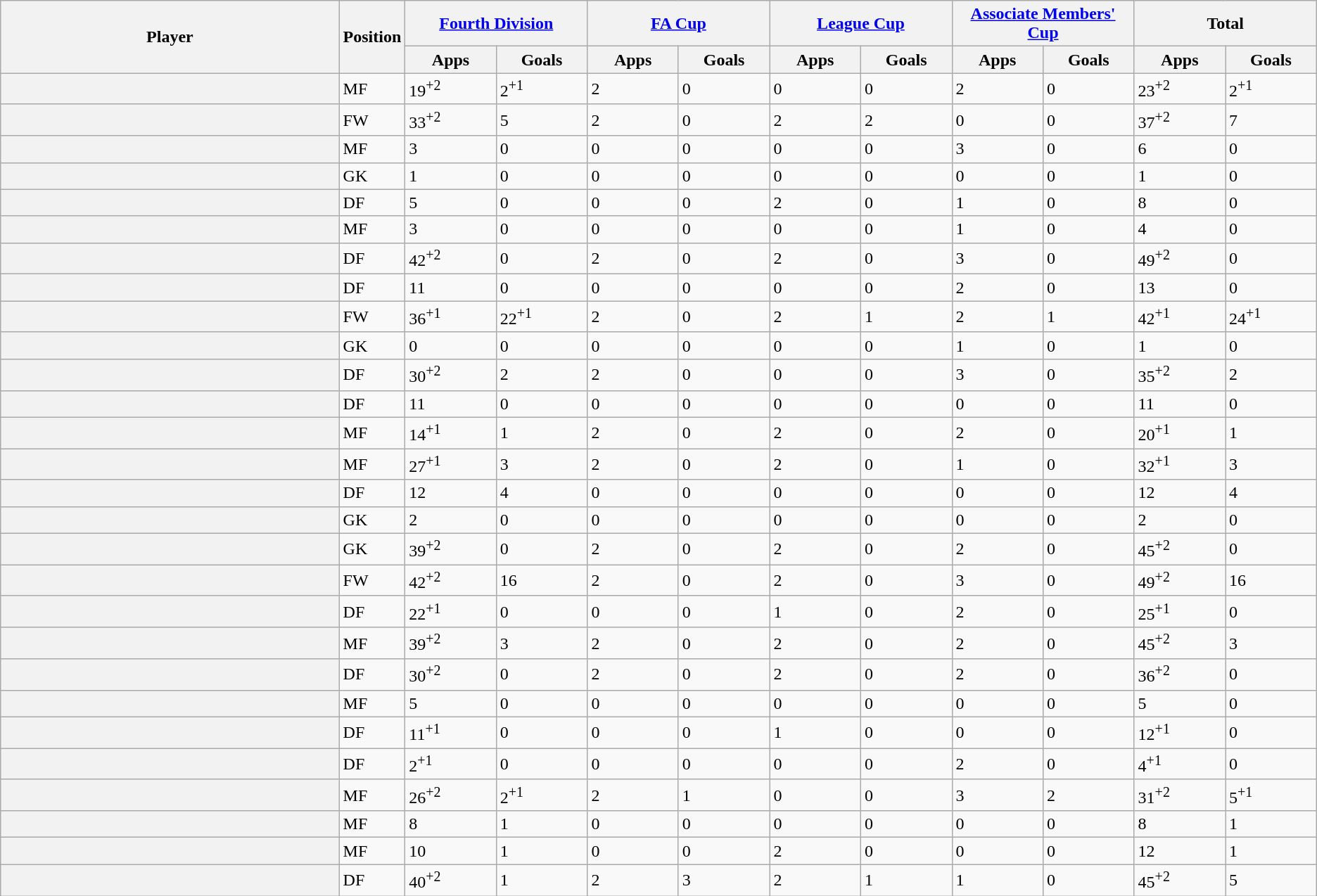<table class="wikitable plainrowheaders sortable">
<tr>
<th rowspan=2 style="width:20em"scope=col>Player</th>
<th rowspan=2>Position</th>
<th colspan=2 style="width:10em"scope=col><a href='#'>Fourth Division</a></th>
<th colspan=2 style="width:10em"scope=col><a href='#'>FA Cup</a></th>
<th colspan=2 style="width:10em"scope=col><a href='#'>League Cup</a></th>
<th colspan=2 style="width:10em"scope=col><a href='#'>Associate Members' Cup</a></th>
<th colspan=2 style="width:10em"scope=col>Total</th>
</tr>
<tr>
<th style="width:5em">Apps</th>
<th style="width:5em">Goals</th>
<th style="width:5em">Apps</th>
<th style="width:5em">Goals</th>
<th style="width:5em">Apps</th>
<th style="width:5em">Goals</th>
<th style="width:5em">Apps</th>
<th style="width:5em">Goals</th>
<th style="width:5em">Apps</th>
<th style="width:5em">Goals</th>
</tr>
<tr>
<th scope=row align=left></th>
<td>MF</td>
<td>19<sup>+2</sup></td>
<td>2<sup>+1</sup></td>
<td>2</td>
<td>0</td>
<td>0</td>
<td>0</td>
<td>2</td>
<td>0</td>
<td>23<sup>+2</sup></td>
<td>2<sup>+1</sup></td>
</tr>
<tr>
<th scope=row align=left></th>
<td>FW</td>
<td>33<sup>+2</sup></td>
<td>5</td>
<td>2</td>
<td>0</td>
<td>2</td>
<td>2</td>
<td>0</td>
<td>0</td>
<td>37<sup>+2</sup></td>
<td>7</td>
</tr>
<tr>
<th scope=row align=left></th>
<td>MF</td>
<td>3</td>
<td>0</td>
<td>0</td>
<td>0</td>
<td>0</td>
<td>0</td>
<td>3</td>
<td>0</td>
<td>6</td>
<td>0</td>
</tr>
<tr>
<th scope=row align=left></th>
<td>GK</td>
<td>1</td>
<td>0</td>
<td>0</td>
<td>0</td>
<td>0</td>
<td>0</td>
<td>0</td>
<td>0</td>
<td>1</td>
<td>0</td>
</tr>
<tr>
<th scope=row align=left></th>
<td>DF</td>
<td>5</td>
<td>0</td>
<td>0</td>
<td>0</td>
<td>2</td>
<td>0</td>
<td>1</td>
<td>0</td>
<td>8</td>
<td>0</td>
</tr>
<tr>
<th scope=row align=left></th>
<td>MF</td>
<td>3</td>
<td>0</td>
<td>0</td>
<td>0</td>
<td>0</td>
<td>0</td>
<td>1</td>
<td>0</td>
<td>4</td>
<td>0</td>
</tr>
<tr>
<th scope=row align=left></th>
<td>DF</td>
<td>42<sup>+2</sup></td>
<td>0</td>
<td>2</td>
<td>0</td>
<td>2</td>
<td>0</td>
<td>3</td>
<td>0</td>
<td>49<sup>+2</sup></td>
<td>0</td>
</tr>
<tr>
<th scope=row align=left></th>
<td>DF</td>
<td>11</td>
<td>0</td>
<td>0</td>
<td>0</td>
<td>0</td>
<td>0</td>
<td>2</td>
<td>0</td>
<td>13</td>
<td>0</td>
</tr>
<tr>
<th scope=row align=left></th>
<td>FW</td>
<td>36<sup>+1</sup></td>
<td>22<sup>+1</sup></td>
<td>2</td>
<td>0</td>
<td>2</td>
<td>1</td>
<td>2</td>
<td>1</td>
<td>42<sup>+1</sup></td>
<td>24<sup>+1</sup></td>
</tr>
<tr>
<th scope=row align=left></th>
<td>GK</td>
<td>0</td>
<td>0</td>
<td>0</td>
<td>0</td>
<td>0</td>
<td>0</td>
<td>1</td>
<td>0</td>
<td>1</td>
<td>0</td>
</tr>
<tr>
<th scope=row align=left></th>
<td>DF</td>
<td>30<sup>+2</sup></td>
<td>2</td>
<td>2</td>
<td>0</td>
<td>0</td>
<td>0</td>
<td>3</td>
<td>0</td>
<td>35<sup>+2</sup></td>
<td>2</td>
</tr>
<tr>
<th scope=row align=left></th>
<td>DF</td>
<td>11</td>
<td>0</td>
<td>0</td>
<td>0</td>
<td>0</td>
<td>0</td>
<td>0</td>
<td>0</td>
<td>11</td>
<td>0</td>
</tr>
<tr>
<th scope=row align=left></th>
<td>MF</td>
<td>14<sup>+1</sup></td>
<td>1</td>
<td>2</td>
<td>0</td>
<td>2</td>
<td>0</td>
<td>2</td>
<td>0</td>
<td>20<sup>+1</sup></td>
<td>1</td>
</tr>
<tr>
<th scope=row align=left></th>
<td>MF</td>
<td>27<sup>+1</sup></td>
<td>3</td>
<td>2</td>
<td>0</td>
<td>2</td>
<td>0</td>
<td>1</td>
<td>0</td>
<td>32<sup>+1</sup></td>
<td>3</td>
</tr>
<tr>
<th scope=row align=left></th>
<td>DF</td>
<td>12</td>
<td>4</td>
<td>0</td>
<td>0</td>
<td>0</td>
<td>0</td>
<td>0</td>
<td>0</td>
<td>12</td>
<td>4</td>
</tr>
<tr>
<th scope=row align=left></th>
<td>GK</td>
<td>2</td>
<td>0</td>
<td>0</td>
<td>0</td>
<td>0</td>
<td>0</td>
<td>0</td>
<td>0</td>
<td>2</td>
<td>0</td>
</tr>
<tr>
<th scope=row align=left></th>
<td>GK</td>
<td>39<sup>+2</sup></td>
<td>0</td>
<td>2</td>
<td>0</td>
<td>2</td>
<td>0</td>
<td>2</td>
<td>0</td>
<td>45<sup>+2</sup></td>
<td>0</td>
</tr>
<tr>
<th scope=row align=left></th>
<td>FW</td>
<td>42<sup>+2</sup></td>
<td>16</td>
<td>2</td>
<td>0</td>
<td>2</td>
<td>0</td>
<td>3</td>
<td>0</td>
<td>49<sup>+2</sup></td>
<td>16</td>
</tr>
<tr>
<th scope=row align=left></th>
<td>DF</td>
<td>22<sup>+1</sup></td>
<td>0</td>
<td>0</td>
<td>0</td>
<td>1</td>
<td>0</td>
<td>2</td>
<td>0</td>
<td>25<sup>+1</sup></td>
<td>0</td>
</tr>
<tr>
<th scope=row align=left></th>
<td>MF</td>
<td>39<sup>+2</sup></td>
<td>3</td>
<td>2</td>
<td>0</td>
<td>2</td>
<td>0</td>
<td>2</td>
<td>0</td>
<td>45<sup>+2</sup></td>
<td>3</td>
</tr>
<tr>
<th scope=row align=left></th>
<td>DF</td>
<td>30<sup>+2</sup></td>
<td>0</td>
<td>2</td>
<td>0</td>
<td>2</td>
<td>0</td>
<td>2</td>
<td>0</td>
<td>36<sup>+2</sup></td>
<td>0</td>
</tr>
<tr>
<th scope=row align=left></th>
<td>MF</td>
<td>5</td>
<td>0</td>
<td>0</td>
<td>0</td>
<td>0</td>
<td>0</td>
<td>0</td>
<td>0</td>
<td>5</td>
<td>0</td>
</tr>
<tr>
<th scope=row align=left></th>
<td>DF</td>
<td>11<sup>+1</sup></td>
<td>0</td>
<td>0</td>
<td>0</td>
<td>1</td>
<td>0</td>
<td>0</td>
<td>0</td>
<td>12<sup>+1</sup></td>
<td>0</td>
</tr>
<tr>
<th scope=row align=left></th>
<td>DF</td>
<td>2<sup>+1</sup></td>
<td>0</td>
<td>0</td>
<td>0</td>
<td>0</td>
<td>0</td>
<td>2</td>
<td>0</td>
<td>4<sup>+1</sup></td>
<td>0</td>
</tr>
<tr>
<th scope=row align=left></th>
<td>MF</td>
<td>26<sup>+2</sup></td>
<td>2<sup>+1</sup></td>
<td>2</td>
<td>1</td>
<td>0</td>
<td>0</td>
<td>3</td>
<td>2</td>
<td>31<sup>+2</sup></td>
<td>5<sup>+1</sup></td>
</tr>
<tr>
<th scope=row align=left></th>
<td>MF</td>
<td>8</td>
<td>1</td>
<td>0</td>
<td>0</td>
<td>0</td>
<td>0</td>
<td>0</td>
<td>0</td>
<td>8</td>
<td>1</td>
</tr>
<tr>
<th scope=row align=left></th>
<td>MF</td>
<td>10</td>
<td>1</td>
<td>0</td>
<td>0</td>
<td>2</td>
<td>0</td>
<td>0</td>
<td>0</td>
<td>12</td>
<td>1</td>
</tr>
<tr>
<th scope=row align=left></th>
<td>DF</td>
<td>40<sup>+2</sup></td>
<td>1</td>
<td>2</td>
<td>3</td>
<td>2</td>
<td>1</td>
<td>1</td>
<td>0</td>
<td>45<sup>+2</sup></td>
<td>5</td>
</tr>
</table>
